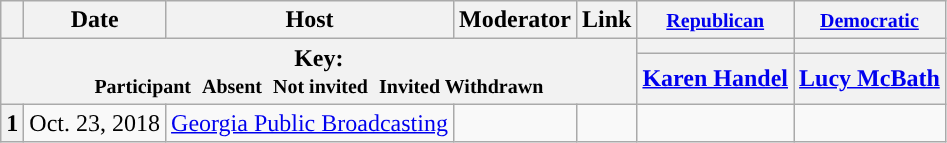<table class="wikitable" style="text-align:center;">
<tr>
<th scope="col"></th>
<th scope="col">Date</th>
<th scope="col">Host</th>
<th scope="col">Moderator</th>
<th scope="col">Link</th>
<th scope="col"><small><a href='#'>Republican</a></small></th>
<th scope="col"><small><a href='#'>Democratic</a></small></th>
</tr>
<tr>
<th colspan="5" rowspan="2">Key:<br> <small>Participant </small>  <small>Absent </small>  <small>Not invited </small>  <small>Invited  Withdrawn</small></th>
<th scope="col" style="background:"></th>
<th scope="col" style="background:"></th>
</tr>
<tr>
<th scope="col"><a href='#'>Karen Handel</a></th>
<th scope="col"><a href='#'>Lucy McBath</a></th>
</tr>
<tr>
<th>1</th>
<td style="white-space:nowrap;">Oct. 23, 2018</td>
<td style="white-space:nowrap;"><a href='#'>Georgia Public Broadcasting</a></td>
<td style="white-space:nowrap;"></td>
<td style="white-space:nowrap;"></td>
<td></td>
<td></td>
</tr>
</table>
